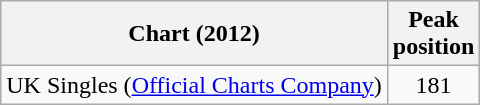<table class="wikitable sortable plainrowheaders">
<tr>
<th>Chart (2012)</th>
<th>Peak<br>position</th>
</tr>
<tr>
<td>UK Singles (<a href='#'>Official Charts Company</a>)</td>
<td style="text-align:center;">181</td>
</tr>
</table>
